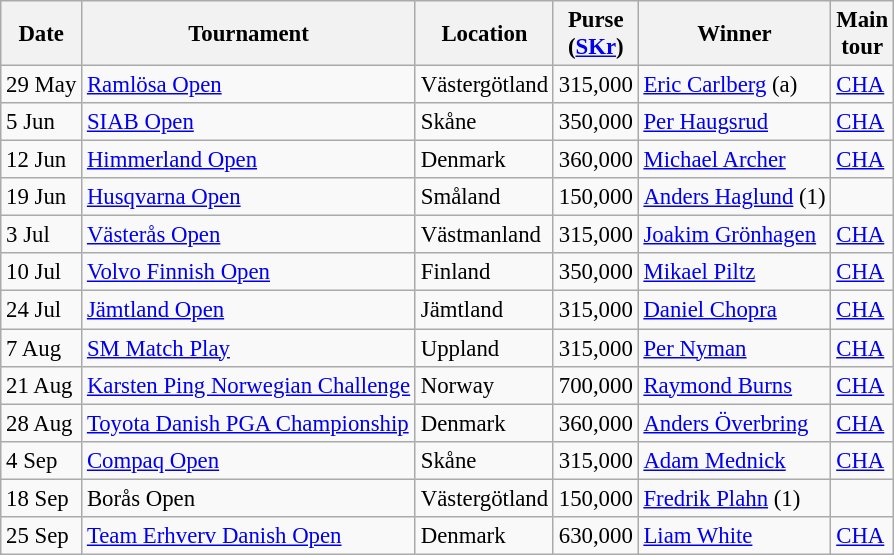<table class="wikitable" style="font-size:95%;">
<tr>
<th>Date</th>
<th>Tournament</th>
<th>Location</th>
<th>Purse<br>(<a href='#'>SKr</a>)</th>
<th>Winner</th>
<th>Main<br>tour</th>
</tr>
<tr>
<td>29 May</td>
<td><a href='#'>Ramlösa Open</a></td>
<td>Västergötland</td>
<td align=right>315,000</td>
<td> <a href='#'>Eric Carlberg</a> (a)</td>
<td><a href='#'>CHA</a></td>
</tr>
<tr>
<td>5 Jun</td>
<td><a href='#'>SIAB Open</a></td>
<td>Skåne</td>
<td align=right>350,000</td>
<td> <a href='#'>Per Haugsrud</a></td>
<td><a href='#'>CHA</a></td>
</tr>
<tr>
<td>12 Jun</td>
<td><a href='#'>Himmerland Open</a></td>
<td>Denmark</td>
<td align=right>360,000</td>
<td> <a href='#'>Michael Archer</a></td>
<td><a href='#'>CHA</a></td>
</tr>
<tr>
<td>19 Jun</td>
<td><a href='#'>Husqvarna Open</a></td>
<td>Småland</td>
<td align=right>150,000</td>
<td> <a href='#'>Anders Haglund</a> (1)</td>
<td></td>
</tr>
<tr>
<td>3 Jul</td>
<td><a href='#'>Västerås Open</a></td>
<td>Västmanland</td>
<td align=right>315,000</td>
<td> <a href='#'>Joakim Grönhagen</a></td>
<td><a href='#'>CHA</a></td>
</tr>
<tr>
<td>10 Jul</td>
<td><a href='#'>Volvo Finnish Open</a></td>
<td>Finland</td>
<td align=right>350,000</td>
<td> <a href='#'>Mikael Piltz</a></td>
<td><a href='#'>CHA</a></td>
</tr>
<tr>
<td>24 Jul</td>
<td><a href='#'>Jämtland Open</a></td>
<td>Jämtland</td>
<td align=right>315,000</td>
<td> <a href='#'>Daniel Chopra</a></td>
<td><a href='#'>CHA</a></td>
</tr>
<tr>
<td>7 Aug</td>
<td><a href='#'>SM Match Play</a></td>
<td>Uppland</td>
<td align=right>315,000</td>
<td> <a href='#'>Per Nyman</a></td>
<td><a href='#'>CHA</a></td>
</tr>
<tr>
<td>21 Aug</td>
<td><a href='#'>Karsten Ping Norwegian Challenge</a></td>
<td>Norway</td>
<td align=right>700,000</td>
<td> <a href='#'>Raymond Burns</a></td>
<td><a href='#'>CHA</a></td>
</tr>
<tr>
<td>28 Aug</td>
<td><a href='#'>Toyota Danish PGA Championship</a></td>
<td>Denmark</td>
<td align=right>360,000</td>
<td> <a href='#'>Anders Överbring</a></td>
<td><a href='#'>CHA</a></td>
</tr>
<tr>
<td>4 Sep</td>
<td><a href='#'>Compaq Open</a></td>
<td>Skåne</td>
<td align=right>315,000</td>
<td> <a href='#'>Adam Mednick</a></td>
<td><a href='#'>CHA</a></td>
</tr>
<tr>
<td>18 Sep</td>
<td>Borås Open</td>
<td>Västergötland</td>
<td align=right>150,000</td>
<td> <a href='#'>Fredrik Plahn</a> (1)</td>
<td></td>
</tr>
<tr>
<td>25 Sep</td>
<td><a href='#'>Team Erhverv Danish Open</a></td>
<td>Denmark</td>
<td align=right>630,000</td>
<td> <a href='#'>Liam White</a></td>
<td><a href='#'>CHA</a></td>
</tr>
</table>
